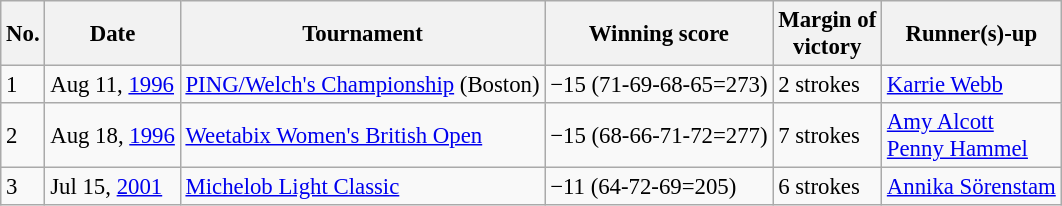<table class="wikitable" style="font-size:95%;">
<tr>
<th>No.</th>
<th>Date</th>
<th>Tournament</th>
<th>Winning score</th>
<th>Margin of<br>victory</th>
<th>Runner(s)-up</th>
</tr>
<tr>
<td>1</td>
<td>Aug 11, <a href='#'>1996</a></td>
<td><a href='#'>PING/Welch's Championship</a> (Boston)</td>
<td>−15 (71-69-68-65=273)</td>
<td>2 strokes</td>
<td> <a href='#'>Karrie Webb</a></td>
</tr>
<tr>
<td>2</td>
<td>Aug 18, <a href='#'>1996</a></td>
<td><a href='#'>Weetabix Women's British Open</a></td>
<td>−15 (68-66-71-72=277)</td>
<td>7 strokes</td>
<td> <a href='#'>Amy Alcott</a><br> <a href='#'>Penny Hammel</a></td>
</tr>
<tr>
<td>3</td>
<td>Jul 15, <a href='#'>2001</a></td>
<td><a href='#'>Michelob Light Classic</a></td>
<td>−11 (64-72-69=205)</td>
<td>6 strokes</td>
<td> <a href='#'>Annika Sörenstam</a></td>
</tr>
</table>
